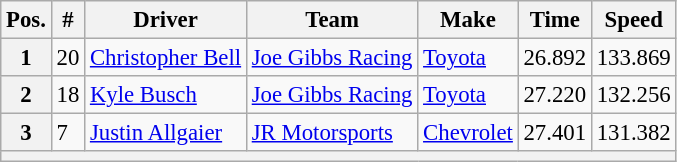<table class="wikitable" style="font-size:95%">
<tr>
<th>Pos.</th>
<th>#</th>
<th>Driver</th>
<th>Team</th>
<th>Make</th>
<th>Time</th>
<th>Speed</th>
</tr>
<tr>
<th>1</th>
<td>20</td>
<td><a href='#'>Christopher Bell</a></td>
<td><a href='#'>Joe Gibbs Racing</a></td>
<td><a href='#'>Toyota</a></td>
<td>26.892</td>
<td>133.869</td>
</tr>
<tr>
<th>2</th>
<td>18</td>
<td><a href='#'>Kyle Busch</a></td>
<td><a href='#'>Joe Gibbs Racing</a></td>
<td><a href='#'>Toyota</a></td>
<td>27.220</td>
<td>132.256</td>
</tr>
<tr>
<th>3</th>
<td>7</td>
<td><a href='#'>Justin Allgaier</a></td>
<td><a href='#'>JR Motorsports</a></td>
<td><a href='#'>Chevrolet</a></td>
<td>27.401</td>
<td>131.382</td>
</tr>
<tr>
<th colspan="7"></th>
</tr>
</table>
